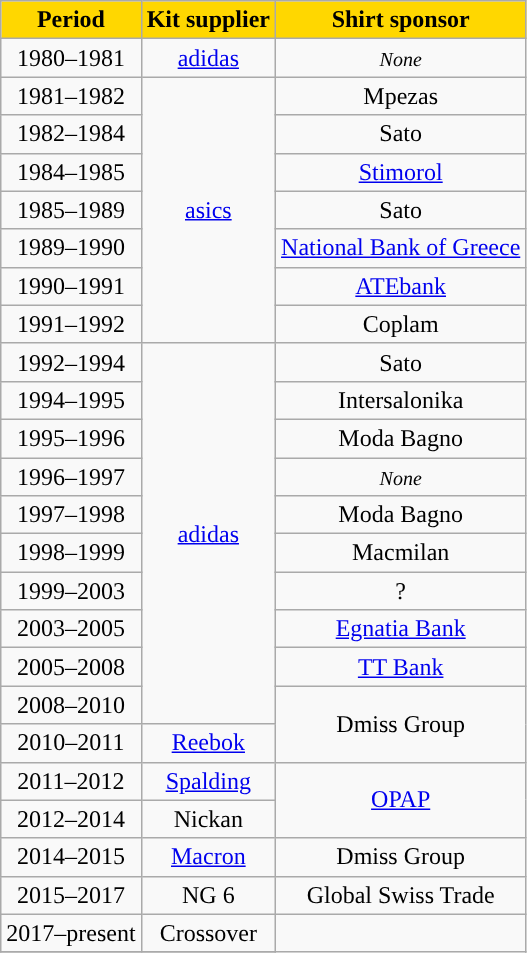<table class="wikitable" style="text-align: center">
<tr>
<th style="color:#000; background:#FFD700;">Period</th>
<th style="color:#000; background:#FFD700">Kit supplier</th>
<th style="color:#000; background:#FFD700;">Shirt sponsor</th>
</tr>
<tr>
<td>1980–1981</td>
<td><a href='#'>adidas</a></td>
<td><small><em>None</em></small></td>
</tr>
<tr>
<td>1981–1982</td>
<td rowspan=7><a href='#'>asics</a></td>
<td>Mpezas</td>
</tr>
<tr>
<td>1982–1984</td>
<td>Sato</td>
</tr>
<tr>
<td>1984–1985</td>
<td><a href='#'>Stimorol</a></td>
</tr>
<tr>
<td>1985–1989</td>
<td>Sato</td>
</tr>
<tr>
<td>1989–1990</td>
<td><a href='#'>National Bank of Greece</a></td>
</tr>
<tr>
<td>1990–1991</td>
<td><a href='#'>ATEbank</a></td>
</tr>
<tr>
<td>1991–1992</td>
<td>Coplam</td>
</tr>
<tr>
<td>1992–1994</td>
<td rowspan=10><a href='#'>adidas</a></td>
<td>Sato</td>
</tr>
<tr>
<td>1994–1995</td>
<td>Intersalonika</td>
</tr>
<tr>
<td>1995–1996</td>
<td>Moda Bagno</td>
</tr>
<tr>
<td>1996–1997</td>
<td><small><em>None</em></small></td>
</tr>
<tr>
<td>1997–1998</td>
<td>Moda Bagno</td>
</tr>
<tr>
<td>1998–1999</td>
<td>Macmilan</td>
</tr>
<tr>
<td>1999–2003</td>
<td>?</td>
</tr>
<tr>
<td>2003–2005</td>
<td><a href='#'>Egnatia Bank</a></td>
</tr>
<tr>
<td>2005–2008</td>
<td><a href='#'>TT Bank</a></td>
</tr>
<tr>
<td>2008–2010</td>
<td rowspan=2>Dmiss Group</td>
</tr>
<tr>
<td>2010–2011</td>
<td><a href='#'>Reebok</a></td>
</tr>
<tr>
<td>2011–2012</td>
<td><a href='#'>Spalding</a></td>
<td rowspan=2><a href='#'>OPAP</a></td>
</tr>
<tr>
<td>2012–2014</td>
<td>Nickan</td>
</tr>
<tr>
<td>2014–2015</td>
<td><a href='#'>Macron</a></td>
<td>Dmiss Group</td>
</tr>
<tr>
<td>2015–2017</td>
<td>NG 6</td>
<td>Global Swiss Trade</td>
</tr>
<tr>
<td>2017–present</td>
<td>Crossover</td>
</tr>
<tr>
</tr>
</table>
